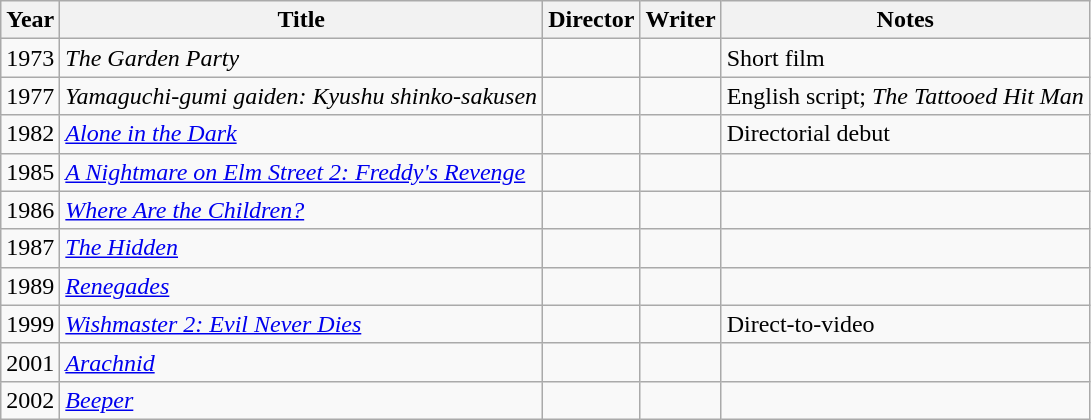<table class="wikitable">
<tr>
<th>Year</th>
<th>Title</th>
<th>Director</th>
<th>Writer</th>
<th>Notes</th>
</tr>
<tr>
<td>1973</td>
<td><em>The Garden Party</em></td>
<td></td>
<td></td>
<td>Short film</td>
</tr>
<tr>
<td>1977</td>
<td><em>Yamaguchi-gumi gaiden: Kyushu shinko-sakusen</em></td>
<td></td>
<td></td>
<td>English script; <em>The Tattooed Hit Man</em></td>
</tr>
<tr>
<td>1982</td>
<td><em><a href='#'>Alone in the Dark</a></em></td>
<td></td>
<td></td>
<td>Directorial debut</td>
</tr>
<tr>
<td>1985</td>
<td><em><a href='#'>A Nightmare on Elm Street 2: Freddy's Revenge</a></em></td>
<td></td>
<td></td>
<td></td>
</tr>
<tr>
<td>1986</td>
<td><em><a href='#'>Where Are the Children?</a></em></td>
<td></td>
<td></td>
<td></td>
</tr>
<tr>
<td>1987</td>
<td><em><a href='#'>The Hidden</a></em></td>
<td></td>
<td></td>
<td></td>
</tr>
<tr>
<td>1989</td>
<td><em><a href='#'>Renegades</a></em></td>
<td></td>
<td></td>
<td></td>
</tr>
<tr>
<td>1999</td>
<td><em><a href='#'>Wishmaster 2: Evil Never Dies</a></em></td>
<td></td>
<td></td>
<td>Direct-to-video</td>
</tr>
<tr>
<td>2001</td>
<td><em><a href='#'>Arachnid</a></em></td>
<td></td>
<td></td>
<td></td>
</tr>
<tr>
<td>2002</td>
<td><em><a href='#'>Beeper</a></em></td>
<td></td>
<td></td>
<td></td>
</tr>
</table>
